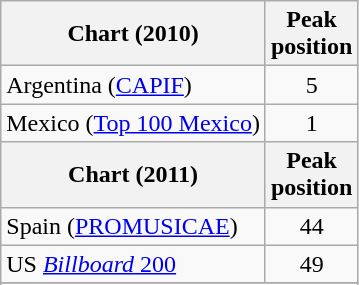<table class="wikitable sortable">
<tr>
<th align="left">Chart (2010)</th>
<th align="left">Peak<br>position</th>
</tr>
<tr>
<td align="left">Argentina (<a href='#'>CAPIF</a>)</td>
<td align="center">5</td>
</tr>
<tr>
<td align="left">Mexico (<a href='#'>Top 100 Mexico</a>)</td>
<td align="center">1</td>
</tr>
<tr>
<th align="left">Chart (2011)</th>
<th align="left">Peak<br>position</th>
</tr>
<tr>
<td align="left">Spain (<a href='#'>PROMUSICAE</a>)</td>
<td align="center">44</td>
</tr>
<tr>
<td align="left">US <a href='#'><em>Billboard</em> 200</a></td>
<td align="center">49</td>
</tr>
<tr>
</tr>
<tr>
</tr>
<tr>
</tr>
</table>
